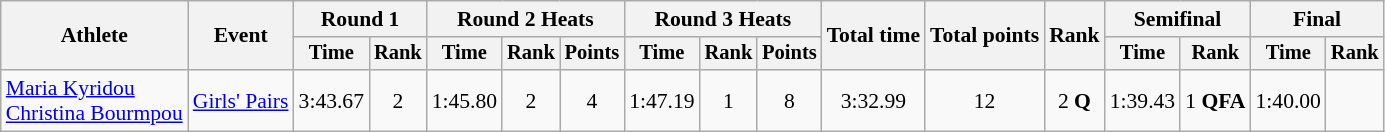<table class="wikitable" style="font-size:90%">
<tr>
<th rowspan="2">Athlete</th>
<th rowspan="2">Event</th>
<th colspan="2">Round 1</th>
<th colspan="3">Round 2 Heats</th>
<th colspan="3">Round 3 Heats</th>
<th rowspan="2">Total time</th>
<th rowspan="2">Total points</th>
<th rowspan="2">Rank</th>
<th colspan="2">Semifinal</th>
<th colspan="2">Final</th>
</tr>
<tr style="font-size:95%">
<th>Time</th>
<th>Rank</th>
<th>Time</th>
<th>Rank</th>
<th>Points</th>
<th>Time</th>
<th>Rank</th>
<th>Points</th>
<th>Time</th>
<th>Rank</th>
<th>Time</th>
<th>Rank</th>
</tr>
<tr align=center>
<td align=left><a href='#'>Maria Kyridou</a><br><a href='#'>Christina Bourmpou</a></td>
<td align=left><a href='#'>Girls' Pairs</a></td>
<td>3:43.67</td>
<td>2</td>
<td>1:45.80</td>
<td>2</td>
<td>4</td>
<td>1:47.19</td>
<td>1</td>
<td>8</td>
<td>3:32.99</td>
<td>12</td>
<td>2 <strong>Q</strong></td>
<td>1:39.43</td>
<td>1 <strong>QFA</strong></td>
<td>1:40.00</td>
<td></td>
</tr>
</table>
